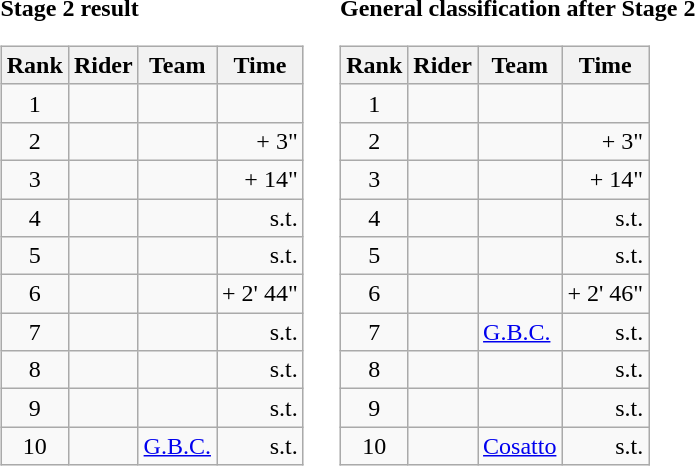<table>
<tr>
<td><strong>Stage 2 result</strong><br><table class="wikitable">
<tr>
<th scope="col">Rank</th>
<th scope="col">Rider</th>
<th scope="col">Team</th>
<th scope="col">Time</th>
</tr>
<tr>
<td style="text-align:center;">1</td>
<td></td>
<td></td>
<td style="text-align:right;"></td>
</tr>
<tr>
<td style="text-align:center;">2</td>
<td></td>
<td></td>
<td style="text-align:right;">+ 3"</td>
</tr>
<tr>
<td style="text-align:center;">3</td>
<td></td>
<td></td>
<td style="text-align:right;">+ 14"</td>
</tr>
<tr>
<td style="text-align:center;">4</td>
<td></td>
<td></td>
<td style="text-align:right;">s.t.</td>
</tr>
<tr>
<td style="text-align:center;">5</td>
<td></td>
<td></td>
<td style="text-align:right;">s.t.</td>
</tr>
<tr>
<td style="text-align:center;">6</td>
<td></td>
<td></td>
<td style="text-align:right;">+ 2' 44"</td>
</tr>
<tr>
<td style="text-align:center;">7</td>
<td></td>
<td></td>
<td style="text-align:right;">s.t.</td>
</tr>
<tr>
<td style="text-align:center;">8</td>
<td></td>
<td></td>
<td style="text-align:right;">s.t.</td>
</tr>
<tr>
<td style="text-align:center;">9</td>
<td></td>
<td></td>
<td style="text-align:right;">s.t.</td>
</tr>
<tr>
<td style="text-align:center;">10</td>
<td></td>
<td><a href='#'>G.B.C.</a></td>
<td style="text-align:right;">s.t.</td>
</tr>
</table>
</td>
<td></td>
<td><strong>General classification after Stage 2</strong><br><table class="wikitable">
<tr>
<th scope="col">Rank</th>
<th scope="col">Rider</th>
<th scope="col">Team</th>
<th scope="col">Time</th>
</tr>
<tr>
<td style="text-align:center;">1</td>
<td></td>
<td></td>
<td style="text-align:right;"></td>
</tr>
<tr>
<td style="text-align:center;">2</td>
<td></td>
<td></td>
<td style="text-align:right;">+ 3"</td>
</tr>
<tr>
<td style="text-align:center;">3</td>
<td></td>
<td></td>
<td style="text-align:right;">+ 14"</td>
</tr>
<tr>
<td style="text-align:center;">4</td>
<td></td>
<td></td>
<td style="text-align:right;">s.t.</td>
</tr>
<tr>
<td style="text-align:center;">5</td>
<td></td>
<td></td>
<td style="text-align:right;">s.t.</td>
</tr>
<tr>
<td style="text-align:center;">6</td>
<td></td>
<td></td>
<td style="text-align:right;">+ 2' 46"</td>
</tr>
<tr>
<td style="text-align:center;">7</td>
<td></td>
<td><a href='#'>G.B.C.</a></td>
<td style="text-align:right;">s.t.</td>
</tr>
<tr>
<td style="text-align:center;">8</td>
<td></td>
<td></td>
<td style="text-align:right;">s.t.</td>
</tr>
<tr>
<td style="text-align:center;">9</td>
<td></td>
<td></td>
<td style="text-align:right;">s.t.</td>
</tr>
<tr>
<td style="text-align:center;">10</td>
<td></td>
<td><a href='#'>Cosatto</a></td>
<td style="text-align:right;">s.t.</td>
</tr>
</table>
</td>
</tr>
</table>
